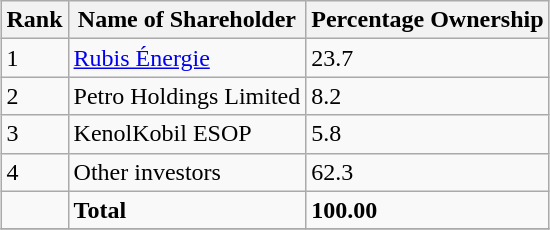<table class="wikitable sortable" style="margin:0.5em auto">
<tr>
<th style="width:2em;">Rank</th>
<th>Name of Shareholder</th>
<th>Percentage Ownership</th>
</tr>
<tr>
<td>1</td>
<td><a href='#'>Rubis Énergie</a></td>
<td>23.7</td>
</tr>
<tr>
<td>2</td>
<td>Petro Holdings Limited</td>
<td>8.2</td>
</tr>
<tr>
<td>3</td>
<td>KenolKobil ESOP</td>
<td>5.8</td>
</tr>
<tr>
<td>4</td>
<td>Other investors</td>
<td>62.3</td>
</tr>
<tr>
<td><td><strong>Total</strong></td></td>
<td><strong>100.00</strong></td>
</tr>
<tr>
</tr>
</table>
